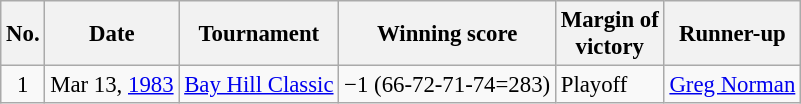<table class="wikitable" style="font-size:95%;">
<tr>
<th>No.</th>
<th>Date</th>
<th>Tournament</th>
<th>Winning score</th>
<th>Margin of<br>victory</th>
<th>Runner-up</th>
</tr>
<tr>
<td align=center>1</td>
<td align=right>Mar 13, <a href='#'>1983</a></td>
<td><a href='#'>Bay Hill Classic</a></td>
<td>−1 (66-72-71-74=283)</td>
<td>Playoff</td>
<td> <a href='#'>Greg Norman</a></td>
</tr>
</table>
